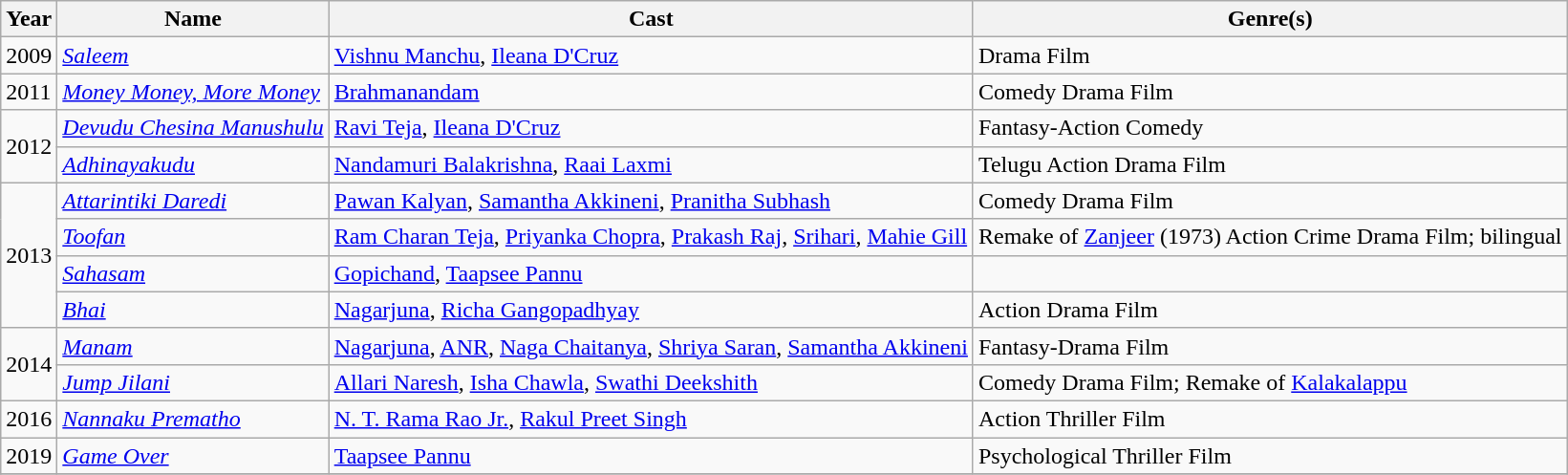<table class="wikitable">
<tr>
<th>Year</th>
<th>Name</th>
<th>Cast</th>
<th>Genre(s)</th>
</tr>
<tr>
<td rowspan = 1>2009</td>
<td><em><a href='#'>Saleem</a></em></td>
<td><a href='#'>Vishnu Manchu</a>, <a href='#'>Ileana D'Cruz</a></td>
<td>Drama Film</td>
</tr>
<tr>
<td rowspan = 1>2011</td>
<td><em><a href='#'>Money Money, More Money</a></em></td>
<td><a href='#'>Brahmanandam</a></td>
<td>Comedy Drama Film</td>
</tr>
<tr>
<td rowspan = 2>2012</td>
<td><em><a href='#'>Devudu Chesina Manushulu</a></em></td>
<td><a href='#'>Ravi Teja</a>, <a href='#'>Ileana D'Cruz</a></td>
<td>Fantasy-Action Comedy</td>
</tr>
<tr>
<td><em><a href='#'>Adhinayakudu</a></em></td>
<td><a href='#'>Nandamuri Balakrishna</a>, <a href='#'>Raai Laxmi</a></td>
<td>Telugu Action Drama Film</td>
</tr>
<tr>
<td rowspan = 4>2013</td>
<td><em><a href='#'>Attarintiki Daredi</a></em></td>
<td><a href='#'>Pawan Kalyan</a>, <a href='#'>Samantha Akkineni</a>, <a href='#'>Pranitha Subhash</a></td>
<td>Comedy Drama Film</td>
</tr>
<tr>
<td><em><a href='#'>Toofan</a></em></td>
<td><a href='#'>Ram Charan Teja</a>, <a href='#'>Priyanka Chopra</a>, <a href='#'>Prakash Raj</a>, <a href='#'>Srihari</a>, <a href='#'>Mahie Gill</a></td>
<td>Remake of <a href='#'>Zanjeer</a> (1973) Action Crime Drama Film; bilingual</td>
</tr>
<tr>
<td><em><a href='#'>Sahasam</a></em></td>
<td><a href='#'>Gopichand</a>, <a href='#'>Taapsee Pannu</a></td>
<td></td>
</tr>
<tr>
<td><em><a href='#'>Bhai</a></em></td>
<td><a href='#'>Nagarjuna</a>, <a href='#'>Richa Gangopadhyay</a></td>
<td>Action Drama Film</td>
</tr>
<tr>
<td rowspan = 2>2014</td>
<td><em><a href='#'>Manam</a></em></td>
<td><a href='#'>Nagarjuna</a>, <a href='#'>ANR</a>, <a href='#'>Naga Chaitanya</a>, <a href='#'>Shriya Saran</a>, <a href='#'>Samantha Akkineni</a></td>
<td>Fantasy-Drama Film</td>
</tr>
<tr>
<td><em><a href='#'>Jump Jilani</a></em></td>
<td><a href='#'>Allari Naresh</a>, <a href='#'>Isha Chawla</a>, <a href='#'>Swathi Deekshith</a></td>
<td>Comedy Drama Film; Remake of <a href='#'>Kalakalappu</a></td>
</tr>
<tr>
<td rowspan = 1>2016</td>
<td><em><a href='#'>Nannaku Prematho</a></em></td>
<td><a href='#'>N. T. Rama Rao Jr.</a>, <a href='#'>Rakul Preet Singh</a></td>
<td>Action Thriller Film</td>
</tr>
<tr>
<td rowspan = 1>2019</td>
<td><em><a href='#'>Game Over</a></em></td>
<td><a href='#'>Taapsee Pannu</a></td>
<td>Psychological Thriller Film</td>
</tr>
<tr>
</tr>
</table>
